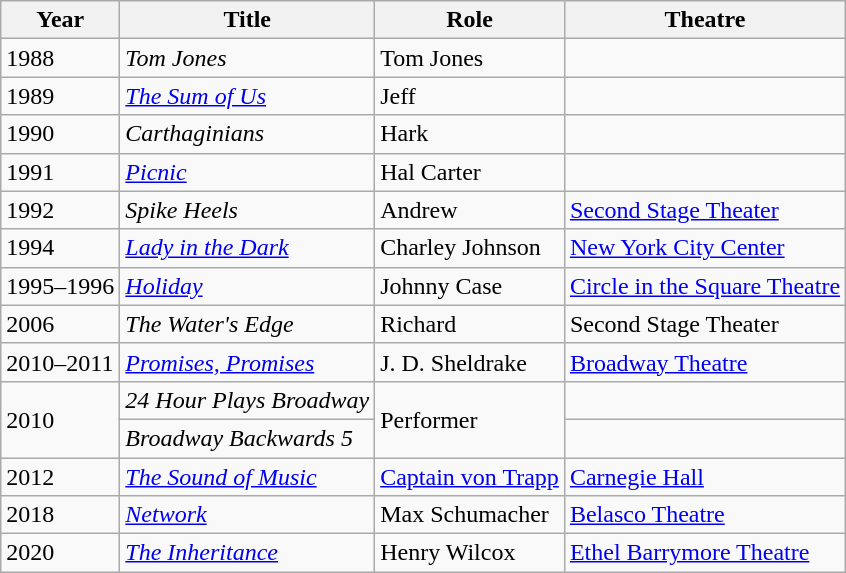<table class="wikitable sortable">
<tr>
<th>Year</th>
<th>Title</th>
<th>Role</th>
<th>Theatre</th>
</tr>
<tr>
<td>1988</td>
<td><em>Tom Jones</em></td>
<td>Tom Jones</td>
<td></td>
</tr>
<tr>
<td>1989</td>
<td><em><a href='#'>The Sum of Us</a></em></td>
<td>Jeff</td>
<td></td>
</tr>
<tr>
<td>1990</td>
<td><em>Carthaginians</em></td>
<td>Hark</td>
<td></td>
</tr>
<tr>
<td>1991</td>
<td><em><a href='#'>Picnic</a></em></td>
<td>Hal Carter</td>
<td></td>
</tr>
<tr>
<td>1992</td>
<td><em>Spike Heels</em></td>
<td>Andrew</td>
<td><a href='#'>Second Stage Theater</a></td>
</tr>
<tr>
<td>1994</td>
<td><em><a href='#'>Lady in the Dark</a></em></td>
<td>Charley Johnson</td>
<td><a href='#'>New York City Center</a></td>
</tr>
<tr>
<td>1995–1996</td>
<td><em><a href='#'>Holiday</a></em></td>
<td>Johnny Case</td>
<td><a href='#'>Circle in the Square Theatre</a></td>
</tr>
<tr>
<td>2006</td>
<td><em>The Water's Edge</em></td>
<td>Richard</td>
<td>Second Stage Theater</td>
</tr>
<tr>
<td>2010–2011</td>
<td><em><a href='#'>Promises, Promises</a></em></td>
<td>J. D. Sheldrake</td>
<td><a href='#'>Broadway Theatre</a></td>
</tr>
<tr>
<td rowspan=2>2010</td>
<td><em>24 Hour Plays Broadway</em></td>
<td rowspan=2>Performer</td>
<td></td>
</tr>
<tr>
<td><em>Broadway Backwards 5</em></td>
<td></td>
</tr>
<tr>
<td>2012</td>
<td><em><a href='#'>The Sound of Music</a></em></td>
<td><a href='#'>Captain von Trapp</a></td>
<td><a href='#'>Carnegie Hall</a></td>
</tr>
<tr>
<td>2018</td>
<td><em><a href='#'>Network</a></em></td>
<td>Max Schumacher</td>
<td><a href='#'>Belasco Theatre</a></td>
</tr>
<tr>
<td>2020</td>
<td><em><a href='#'>The Inheritance</a></em></td>
<td>Henry Wilcox</td>
<td><a href='#'>Ethel Barrymore Theatre</a></td>
</tr>
</table>
